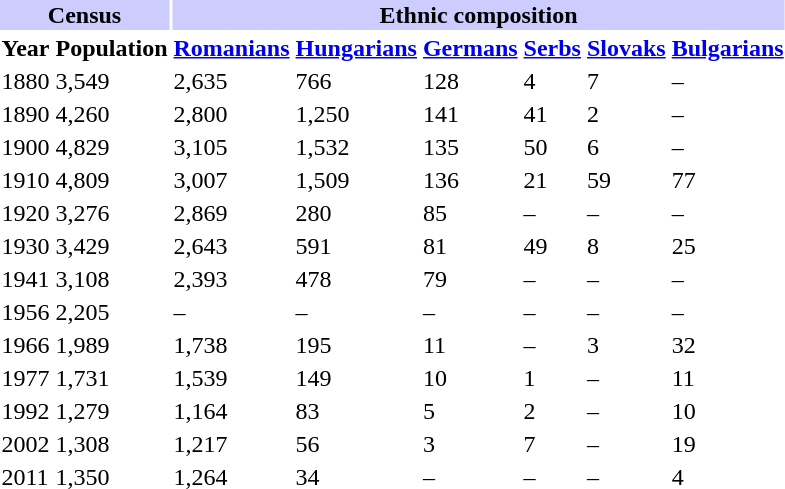<table class="toccolours">
<tr>
<th align="center" colspan="2" style="background:#ccccff;">Census</th>
<th align="center" colspan="6" style="background:#ccccff;">Ethnic composition</th>
</tr>
<tr>
<th>Year</th>
<th>Population</th>
<th><a href='#'>Romanians</a></th>
<th><a href='#'>Hungarians</a></th>
<th><a href='#'>Germans</a></th>
<th><a href='#'>Serbs</a></th>
<th><a href='#'>Slovaks</a></th>
<th><a href='#'>Bulgarians</a></th>
</tr>
<tr>
<td>1880</td>
<td>3,549</td>
<td>2,635</td>
<td>766</td>
<td>128</td>
<td>4</td>
<td>7</td>
<td>–</td>
</tr>
<tr>
<td>1890</td>
<td>4,260</td>
<td>2,800</td>
<td>1,250</td>
<td>141</td>
<td>41</td>
<td>2</td>
<td>–</td>
</tr>
<tr>
<td>1900</td>
<td>4,829</td>
<td>3,105</td>
<td>1,532</td>
<td>135</td>
<td>50</td>
<td>6</td>
<td>–</td>
</tr>
<tr>
<td>1910</td>
<td>4,809</td>
<td>3,007</td>
<td>1,509</td>
<td>136</td>
<td>21</td>
<td>59</td>
<td>77</td>
</tr>
<tr>
<td>1920</td>
<td>3,276</td>
<td>2,869</td>
<td>280</td>
<td>85</td>
<td>–</td>
<td>–</td>
<td>–</td>
</tr>
<tr>
<td>1930</td>
<td>3,429</td>
<td>2,643</td>
<td>591</td>
<td>81</td>
<td>49</td>
<td>8</td>
<td>25</td>
</tr>
<tr>
<td>1941</td>
<td>3,108</td>
<td>2,393</td>
<td>478</td>
<td>79</td>
<td>–</td>
<td>–</td>
<td>–</td>
</tr>
<tr>
<td>1956</td>
<td>2,205</td>
<td>–</td>
<td>–</td>
<td>–</td>
<td>–</td>
<td>–</td>
<td>–</td>
</tr>
<tr>
<td>1966</td>
<td>1,989</td>
<td>1,738</td>
<td>195</td>
<td>11</td>
<td>–</td>
<td>3</td>
<td>32</td>
</tr>
<tr>
<td>1977</td>
<td>1,731</td>
<td>1,539</td>
<td>149</td>
<td>10</td>
<td>1</td>
<td>–</td>
<td>11</td>
</tr>
<tr>
<td>1992</td>
<td>1,279</td>
<td>1,164</td>
<td>83</td>
<td>5</td>
<td>2</td>
<td>–</td>
<td>10</td>
</tr>
<tr>
<td>2002</td>
<td>1,308</td>
<td>1,217</td>
<td>56</td>
<td>3</td>
<td>7</td>
<td>–</td>
<td>19</td>
</tr>
<tr>
<td>2011</td>
<td>1,350</td>
<td>1,264</td>
<td>34</td>
<td>–</td>
<td>–</td>
<td>–</td>
<td>4</td>
</tr>
</table>
